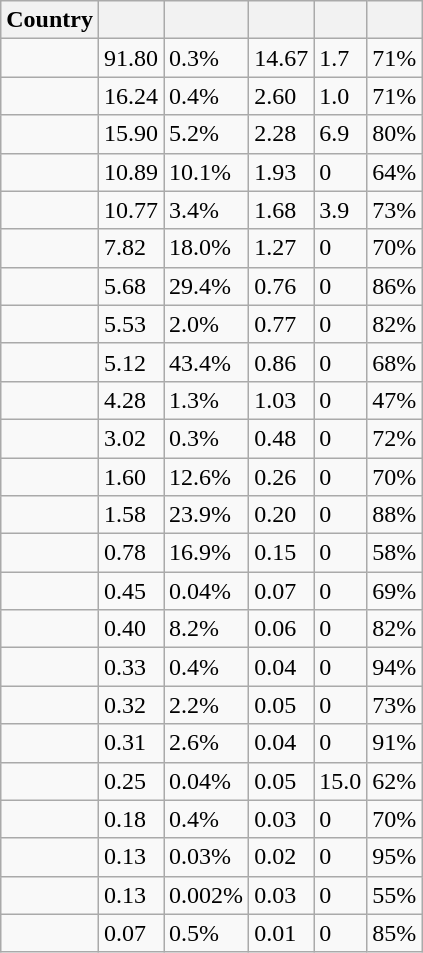<table class="sortable wikitable sticky-header static-row-numbers sort-under col1left" >
<tr>
<th>Country</th>
<th></th>
<th></th>
<th></th>
<th></th>
<th></th>
</tr>
<tr class="static-row-numbers-norank">
<td><strong></strong></td>
<td>91.80</td>
<td>0.3%</td>
<td>14.67</td>
<td>1.7</td>
<td>71%</td>
</tr>
<tr>
<td></td>
<td>16.24</td>
<td>0.4%</td>
<td>2.60</td>
<td>1.0</td>
<td>71%</td>
</tr>
<tr>
<td></td>
<td>15.90</td>
<td>5.2%</td>
<td>2.28</td>
<td>6.9</td>
<td>80%</td>
</tr>
<tr>
<td></td>
<td>10.89</td>
<td>10.1%</td>
<td>1.93</td>
<td>0</td>
<td>64%</td>
</tr>
<tr>
<td></td>
<td>10.77</td>
<td>3.4%</td>
<td>1.68</td>
<td>3.9</td>
<td>73%</td>
</tr>
<tr>
<td></td>
<td>7.82</td>
<td>18.0%</td>
<td>1.27</td>
<td>0</td>
<td>70%</td>
</tr>
<tr>
<td></td>
<td>5.68</td>
<td>29.4%</td>
<td>0.76</td>
<td>0</td>
<td>86%</td>
</tr>
<tr>
<td></td>
<td>5.53</td>
<td>2.0%</td>
<td>0.77</td>
<td>0</td>
<td>82%</td>
</tr>
<tr>
<td></td>
<td>5.12</td>
<td>43.4%</td>
<td>0.86</td>
<td>0</td>
<td>68%</td>
</tr>
<tr>
<td></td>
<td>4.28</td>
<td>1.3%</td>
<td>1.03</td>
<td>0</td>
<td>47%</td>
</tr>
<tr>
<td></td>
<td>3.02</td>
<td>0.3%</td>
<td>0.48</td>
<td>0</td>
<td>72%</td>
</tr>
<tr>
<td></td>
<td>1.60</td>
<td>12.6%</td>
<td>0.26</td>
<td>0</td>
<td>70%</td>
</tr>
<tr>
<td></td>
<td>1.58</td>
<td>23.9%</td>
<td>0.20</td>
<td>0</td>
<td>88%</td>
</tr>
<tr>
<td></td>
<td>0.78</td>
<td>16.9%</td>
<td>0.15</td>
<td>0</td>
<td>58%</td>
</tr>
<tr>
<td></td>
<td>0.45</td>
<td>0.04%</td>
<td>0.07</td>
<td>0</td>
<td>69%</td>
</tr>
<tr>
<td></td>
<td>0.40</td>
<td>8.2%</td>
<td>0.06</td>
<td>0</td>
<td>82%</td>
</tr>
<tr>
<td></td>
<td>0.33</td>
<td>0.4%</td>
<td>0.04</td>
<td>0</td>
<td>94%</td>
</tr>
<tr>
<td></td>
<td>0.32</td>
<td>2.2%</td>
<td>0.05</td>
<td>0</td>
<td>73%</td>
</tr>
<tr>
<td></td>
<td>0.31</td>
<td>2.6%</td>
<td>0.04</td>
<td>0</td>
<td>91%</td>
</tr>
<tr>
<td></td>
<td>0.25</td>
<td>0.04%</td>
<td>0.05</td>
<td>15.0</td>
<td>62%</td>
</tr>
<tr>
<td></td>
<td>0.18</td>
<td>0.4%</td>
<td>0.03</td>
<td>0</td>
<td>70%</td>
</tr>
<tr>
<td></td>
<td>0.13</td>
<td>0.03%</td>
<td>0.02</td>
<td>0</td>
<td>95%</td>
</tr>
<tr>
<td></td>
<td>0.13</td>
<td>0.002%</td>
<td>0.03</td>
<td>0</td>
<td>55%</td>
</tr>
<tr>
<td></td>
<td>0.07</td>
<td>0.5%</td>
<td>0.01</td>
<td>0</td>
<td>85%</td>
</tr>
</table>
